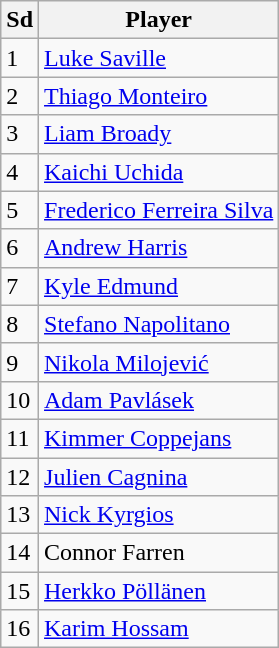<table class="wikitable sortable">
<tr>
<th>Sd</th>
<th>Player</th>
</tr>
<tr align=left>
<td>1</td>
<td> <a href='#'>Luke Saville</a></td>
</tr>
<tr>
<td>2</td>
<td> <a href='#'>Thiago Monteiro</a></td>
</tr>
<tr>
<td>3</td>
<td> <a href='#'>Liam Broady</a></td>
</tr>
<tr>
<td>4</td>
<td> <a href='#'>Kaichi Uchida</a></td>
</tr>
<tr>
<td>5</td>
<td> <a href='#'>Frederico Ferreira Silva</a></td>
</tr>
<tr>
<td>6</td>
<td> <a href='#'>Andrew Harris</a></td>
</tr>
<tr>
<td>7</td>
<td> <a href='#'>Kyle Edmund</a></td>
</tr>
<tr>
<td>8</td>
<td> <a href='#'>Stefano Napolitano</a></td>
</tr>
<tr>
<td>9</td>
<td> <a href='#'>Nikola Milojević</a></td>
</tr>
<tr>
<td>10</td>
<td> <a href='#'>Adam Pavlásek</a></td>
</tr>
<tr>
<td>11</td>
<td> <a href='#'>Kimmer Coppejans</a></td>
</tr>
<tr>
<td>12</td>
<td> <a href='#'>Julien Cagnina</a></td>
</tr>
<tr>
<td>13</td>
<td> <a href='#'>Nick Kyrgios</a></td>
</tr>
<tr>
<td>14</td>
<td> Connor Farren</td>
</tr>
<tr>
<td>15</td>
<td> <a href='#'>Herkko Pöllänen</a></td>
</tr>
<tr>
<td>16</td>
<td> <a href='#'>Karim Hossam</a></td>
</tr>
</table>
